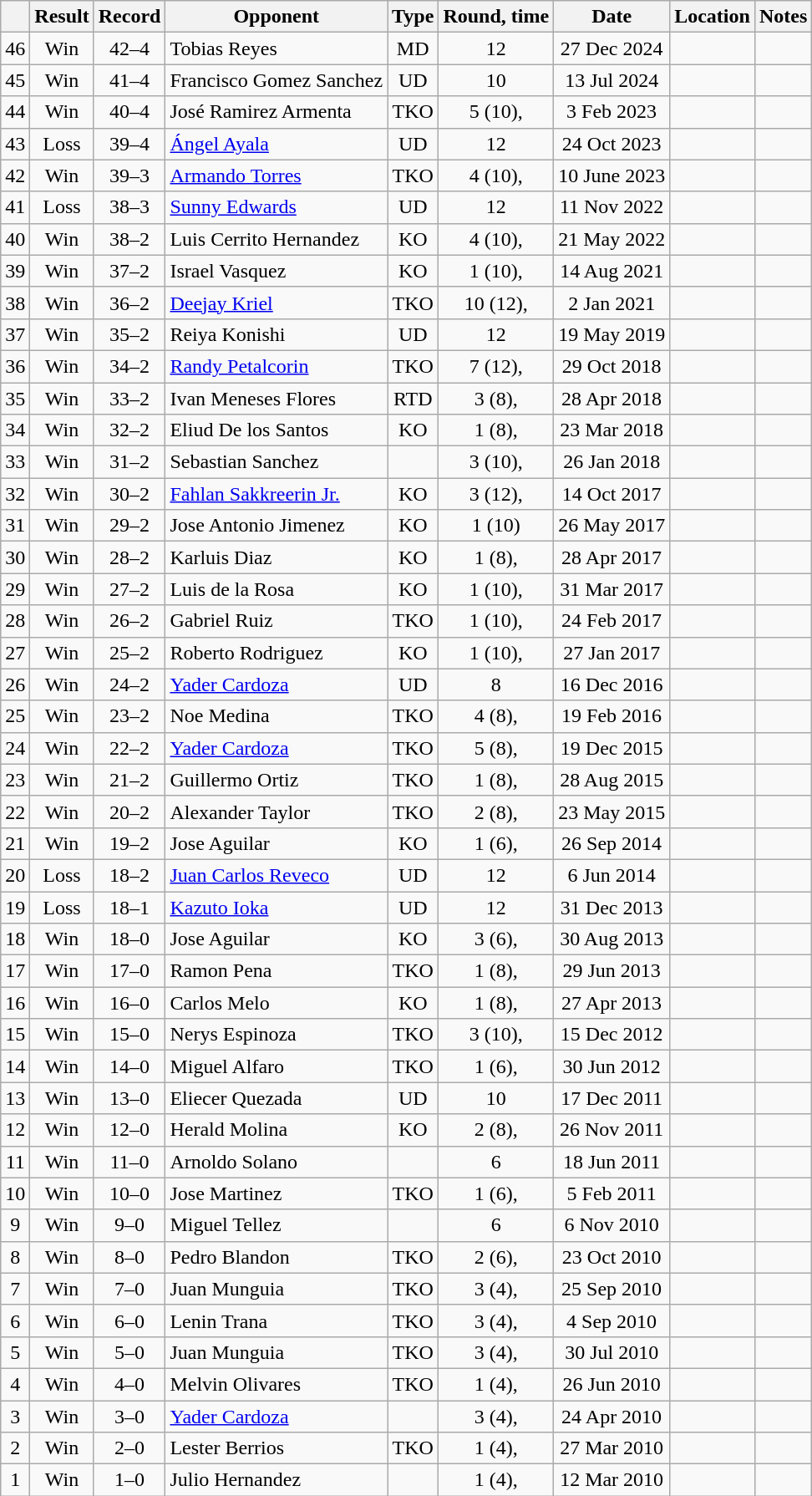<table class="wikitable" style="text-align:center">
<tr>
<th></th>
<th>Result</th>
<th>Record</th>
<th>Opponent</th>
<th>Type</th>
<th>Round, time</th>
<th>Date</th>
<th>Location</th>
<th>Notes</th>
</tr>
<tr>
<td>46</td>
<td>Win</td>
<td>42–4</td>
<td align=left>Tobias Reyes</td>
<td>MD</td>
<td>12</td>
<td>27 Dec 2024</td>
<td align=left></td>
<td></td>
</tr>
<tr>
<td>45</td>
<td>Win</td>
<td>41–4</td>
<td align=left>Francisco Gomez Sanchez</td>
<td>UD</td>
<td>10</td>
<td>13 Jul 2024</td>
<td align=left></td>
<td></td>
</tr>
<tr>
<td>44</td>
<td>Win</td>
<td>40–4</td>
<td align=left>José Ramirez Armenta</td>
<td>TKO</td>
<td>5 (10), </td>
<td>3 Feb 2023</td>
<td align=left></td>
<td></td>
</tr>
<tr>
<td>43</td>
<td>Loss</td>
<td>39–4</td>
<td align=left><a href='#'>Ángel Ayala</a></td>
<td>UD</td>
<td>12</td>
<td>24 Oct 2023</td>
<td align=left></td>
<td></td>
</tr>
<tr>
<td>42</td>
<td>Win</td>
<td>39–3</td>
<td align=left><a href='#'>Armando Torres</a></td>
<td>TKO</td>
<td>4 (10), </td>
<td>10 June 2023</td>
<td align=left></td>
<td></td>
</tr>
<tr>
<td>41</td>
<td>Loss</td>
<td>38–3</td>
<td align=left><a href='#'>Sunny Edwards</a></td>
<td>UD</td>
<td>12</td>
<td>11 Nov 2022</td>
<td align=left></td>
<td align=left></td>
</tr>
<tr>
<td>40</td>
<td>Win</td>
<td>38–2</td>
<td align=left>Luis Cerrito Hernandez</td>
<td>KO</td>
<td>4 (10), </td>
<td>21 May 2022</td>
<td align=left></td>
<td></td>
</tr>
<tr>
<td>39</td>
<td>Win</td>
<td>37–2</td>
<td align=left>Israel Vasquez</td>
<td>KO</td>
<td>1 (10), </td>
<td>14 Aug 2021</td>
<td align=left></td>
<td></td>
</tr>
<tr>
<td>38</td>
<td>Win</td>
<td>36–2</td>
<td align=left><a href='#'>Deejay Kriel</a></td>
<td>TKO</td>
<td>10 (12), </td>
<td>2 Jan 2021</td>
<td align=left></td>
<td align=left></td>
</tr>
<tr>
<td>37</td>
<td>Win</td>
<td>35–2</td>
<td align=left>Reiya Konishi</td>
<td>UD</td>
<td>12</td>
<td>19 May 2019</td>
<td align=left></td>
<td align=left></td>
</tr>
<tr>
<td>36</td>
<td>Win</td>
<td>34–2</td>
<td align=left><a href='#'>Randy Petalcorin</a></td>
<td>TKO</td>
<td>7 (12), </td>
<td>29 Oct 2018</td>
<td align=left></td>
<td align=left></td>
</tr>
<tr>
<td>35</td>
<td>Win</td>
<td>33–2</td>
<td align=left>Ivan Meneses Flores</td>
<td>RTD</td>
<td>3 (8), </td>
<td>28 Apr 2018</td>
<td align=left></td>
<td></td>
</tr>
<tr>
<td>34</td>
<td>Win</td>
<td>32–2</td>
<td align=left>Eliud De los Santos</td>
<td>KO</td>
<td>1 (8), </td>
<td>23 Mar 2018</td>
<td align=left></td>
<td></td>
</tr>
<tr>
<td>33</td>
<td>Win</td>
<td>31–2</td>
<td align=left>Sebastian Sanchez</td>
<td></td>
<td>3 (10), </td>
<td>26 Jan 2018</td>
<td align=left></td>
<td></td>
</tr>
<tr>
<td>32</td>
<td>Win</td>
<td>30–2</td>
<td align=left><a href='#'>Fahlan Sakkreerin Jr.</a></td>
<td>KO</td>
<td>3 (12), </td>
<td>14 Oct 2017</td>
<td align=left></td>
<td></td>
</tr>
<tr>
<td>31</td>
<td>Win</td>
<td>29–2</td>
<td align=left>Jose Antonio Jimenez</td>
<td>KO</td>
<td>1 (10)</td>
<td>26 May 2017</td>
<td align=left></td>
<td align=left></td>
</tr>
<tr>
<td>30</td>
<td>Win</td>
<td>28–2</td>
<td align=left>Karluis Diaz</td>
<td>KO</td>
<td>1 (8), </td>
<td>28 Apr 2017</td>
<td align=left></td>
<td></td>
</tr>
<tr>
<td>29</td>
<td>Win</td>
<td>27–2</td>
<td align=left>Luis de la Rosa</td>
<td>KO</td>
<td>1 (10), </td>
<td>31 Mar 2017</td>
<td align=left></td>
<td align=left></td>
</tr>
<tr>
<td>28</td>
<td>Win</td>
<td>26–2</td>
<td align=left>Gabriel Ruiz</td>
<td>TKO</td>
<td>1 (10), </td>
<td>24 Feb 2017</td>
<td align=left></td>
<td align=left></td>
</tr>
<tr>
<td>27</td>
<td>Win</td>
<td>25–2</td>
<td align=left>Roberto Rodriguez</td>
<td>KO</td>
<td>1 (10), </td>
<td>27 Jan 2017</td>
<td align=left></td>
<td align=left></td>
</tr>
<tr>
<td>26</td>
<td>Win</td>
<td>24–2</td>
<td align=left><a href='#'>Yader Cardoza</a></td>
<td>UD</td>
<td>8</td>
<td>16 Dec 2016</td>
<td align=left></td>
<td></td>
</tr>
<tr>
<td>25</td>
<td>Win</td>
<td>23–2</td>
<td align=left>Noe Medina</td>
<td>TKO</td>
<td>4 (8), </td>
<td>19 Feb 2016</td>
<td align=left></td>
<td></td>
</tr>
<tr>
<td>24</td>
<td>Win</td>
<td>22–2</td>
<td align=left><a href='#'>Yader Cardoza</a></td>
<td>TKO</td>
<td>5 (8), </td>
<td>19 Dec 2015</td>
<td align=left></td>
<td></td>
</tr>
<tr>
<td>23</td>
<td>Win</td>
<td>21–2</td>
<td align=left>Guillermo Ortiz</td>
<td>TKO</td>
<td>1 (8), </td>
<td>28 Aug 2015</td>
<td align=left></td>
<td></td>
</tr>
<tr>
<td>22</td>
<td>Win</td>
<td>20–2</td>
<td align=left>Alexander Taylor</td>
<td>TKO</td>
<td>2 (8), </td>
<td>23 May 2015</td>
<td align=left></td>
<td></td>
</tr>
<tr>
<td>21</td>
<td>Win</td>
<td>19–2</td>
<td align=left>Jose Aguilar</td>
<td>KO</td>
<td>1 (6), </td>
<td>26 Sep 2014</td>
<td align=left></td>
<td></td>
</tr>
<tr>
<td>20</td>
<td>Loss</td>
<td>18–2</td>
<td align=left><a href='#'>Juan Carlos Reveco</a></td>
<td>UD</td>
<td>12</td>
<td>6 Jun 2014</td>
<td align=left></td>
<td align=left></td>
</tr>
<tr>
<td>19</td>
<td>Loss</td>
<td>18–1</td>
<td align=left><a href='#'>Kazuto Ioka</a></td>
<td>UD</td>
<td>12</td>
<td>31 Dec 2013</td>
<td align=left></td>
<td align=left></td>
</tr>
<tr>
<td>18</td>
<td>Win</td>
<td>18–0</td>
<td align=left>Jose Aguilar</td>
<td>KO</td>
<td>3 (6), </td>
<td>30 Aug 2013</td>
<td align=left></td>
<td></td>
</tr>
<tr>
<td>17</td>
<td>Win</td>
<td>17–0</td>
<td align=left>Ramon Pena</td>
<td>TKO</td>
<td>1 (8), </td>
<td>29 Jun 2013</td>
<td align=left></td>
<td></td>
</tr>
<tr>
<td>16</td>
<td>Win</td>
<td>16–0</td>
<td align=left>Carlos Melo</td>
<td>KO</td>
<td>1 (8), </td>
<td>27 Apr 2013</td>
<td align=left></td>
<td></td>
</tr>
<tr>
<td>15</td>
<td>Win</td>
<td>15–0</td>
<td align=left>Nerys Espinoza</td>
<td>TKO</td>
<td>3 (10), </td>
<td>15 Dec 2012</td>
<td align=left></td>
<td></td>
</tr>
<tr>
<td>14</td>
<td>Win</td>
<td>14–0</td>
<td align=left>Miguel Alfaro</td>
<td>TKO</td>
<td>1 (6), </td>
<td>30 Jun 2012</td>
<td align=left></td>
<td></td>
</tr>
<tr>
<td>13</td>
<td>Win</td>
<td>13–0</td>
<td align=left>Eliecer Quezada</td>
<td>UD</td>
<td>10</td>
<td>17 Dec 2011</td>
<td align=left></td>
<td align=left></td>
</tr>
<tr>
<td>12</td>
<td>Win</td>
<td>12–0</td>
<td align=left>Herald Molina</td>
<td>KO</td>
<td>2 (8), </td>
<td>26 Nov 2011</td>
<td align=left></td>
<td></td>
</tr>
<tr>
<td>11</td>
<td>Win</td>
<td>11–0</td>
<td align=left>Arnoldo Solano</td>
<td></td>
<td>6</td>
<td>18 Jun 2011</td>
<td align=left></td>
<td></td>
</tr>
<tr>
<td>10</td>
<td>Win</td>
<td>10–0</td>
<td align=left>Jose Martinez</td>
<td>TKO</td>
<td>1 (6), </td>
<td>5 Feb 2011</td>
<td align=left></td>
<td></td>
</tr>
<tr>
<td>9</td>
<td>Win</td>
<td>9–0</td>
<td align=left>Miguel Tellez</td>
<td></td>
<td>6</td>
<td>6 Nov 2010</td>
<td align=left></td>
<td></td>
</tr>
<tr>
<td>8</td>
<td>Win</td>
<td>8–0</td>
<td align=left>Pedro Blandon</td>
<td>TKO</td>
<td>2 (6), </td>
<td>23 Oct 2010</td>
<td align=left></td>
<td></td>
</tr>
<tr>
<td>7</td>
<td>Win</td>
<td>7–0</td>
<td align=left>Juan Munguia</td>
<td>TKO</td>
<td>3 (4), </td>
<td>25 Sep 2010</td>
<td align=left></td>
<td></td>
</tr>
<tr>
<td>6</td>
<td>Win</td>
<td>6–0</td>
<td align=left>Lenin Trana</td>
<td>TKO</td>
<td>3 (4), </td>
<td>4 Sep 2010</td>
<td align=left></td>
<td></td>
</tr>
<tr>
<td>5</td>
<td>Win</td>
<td>5–0</td>
<td align=left>Juan Munguia</td>
<td>TKO</td>
<td>3 (4), </td>
<td>30 Jul 2010</td>
<td align=left></td>
<td></td>
</tr>
<tr>
<td>4</td>
<td>Win</td>
<td>4–0</td>
<td align=left>Melvin Olivares</td>
<td>TKO</td>
<td>1 (4), </td>
<td>26 Jun 2010</td>
<td align=left></td>
<td></td>
</tr>
<tr>
<td>3</td>
<td>Win</td>
<td>3–0</td>
<td align=left><a href='#'>Yader Cardoza</a></td>
<td></td>
<td>3 (4), </td>
<td>24 Apr 2010</td>
<td align=left></td>
<td></td>
</tr>
<tr>
<td>2</td>
<td>Win</td>
<td>2–0</td>
<td align=left>Lester Berrios</td>
<td>TKO</td>
<td>1 (4), </td>
<td>27 Mar 2010</td>
<td align=left></td>
<td></td>
</tr>
<tr>
<td>1</td>
<td>Win</td>
<td>1–0</td>
<td align=left>Julio Hernandez</td>
<td></td>
<td>1 (4), </td>
<td>12 Mar 2010</td>
<td align=left></td>
<td></td>
</tr>
</table>
